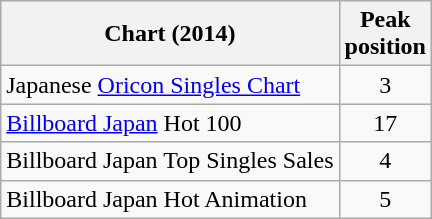<table class="wikitable">
<tr>
<th>Chart (2014)</th>
<th>Peak<br>position</th>
</tr>
<tr>
<td>Japanese <a href='#'>Oricon Singles Chart</a></td>
<td align="center">3</td>
</tr>
<tr>
<td><a href='#'>Billboard Japan</a> Hot 100</td>
<td align="center">17</td>
</tr>
<tr>
<td>Billboard Japan Top Singles Sales</td>
<td align="center">4</td>
</tr>
<tr>
<td>Billboard Japan Hot Animation</td>
<td align="center">5</td>
</tr>
</table>
